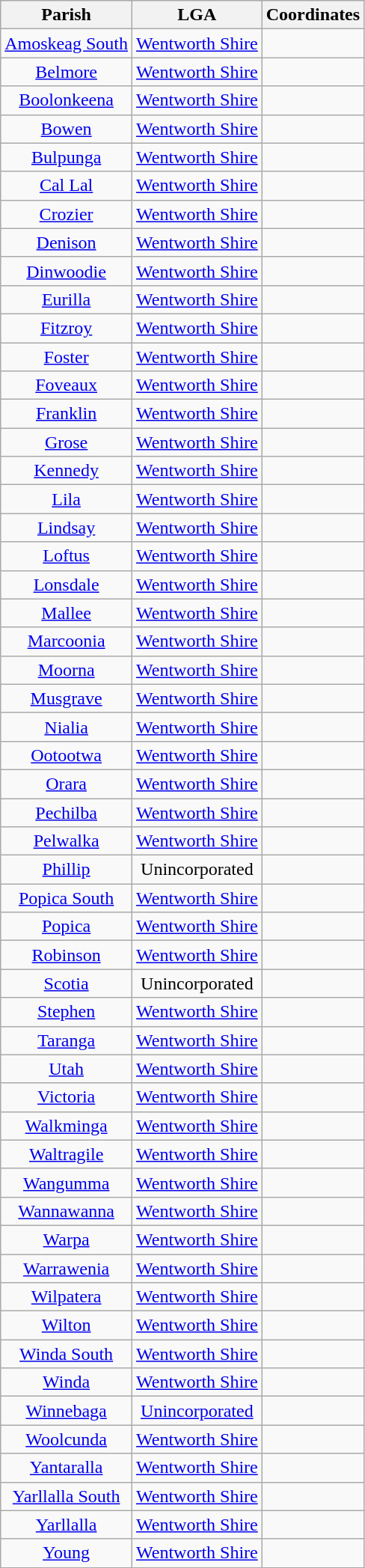<table class="wikitable" style="text-align:center">
<tr>
<th>Parish</th>
<th>LGA</th>
<th>Coordinates</th>
</tr>
<tr>
<td><a href='#'>Amoskeag South</a></td>
<td><a href='#'>Wentworth Shire</a></td>
<td></td>
</tr>
<tr>
<td><a href='#'>Belmore</a></td>
<td><a href='#'>Wentworth Shire</a></td>
<td></td>
</tr>
<tr>
<td><a href='#'>Boolonkeena</a></td>
<td><a href='#'>Wentworth Shire</a></td>
<td></td>
</tr>
<tr>
<td><a href='#'>Bowen</a></td>
<td><a href='#'>Wentworth Shire</a></td>
<td></td>
</tr>
<tr>
<td><a href='#'>Bulpunga</a></td>
<td><a href='#'>Wentworth Shire</a></td>
<td></td>
</tr>
<tr>
<td><a href='#'>Cal Lal</a></td>
<td><a href='#'>Wentworth Shire</a></td>
<td></td>
</tr>
<tr>
<td><a href='#'>Crozier</a></td>
<td><a href='#'>Wentworth Shire</a></td>
<td></td>
</tr>
<tr>
<td><a href='#'>Denison</a></td>
<td><a href='#'>Wentworth Shire</a></td>
<td></td>
</tr>
<tr>
<td><a href='#'>Dinwoodie</a></td>
<td><a href='#'>Wentworth Shire</a></td>
<td></td>
</tr>
<tr>
<td><a href='#'>Eurilla</a></td>
<td><a href='#'>Wentworth Shire</a></td>
<td></td>
</tr>
<tr>
<td><a href='#'>Fitzroy</a></td>
<td><a href='#'>Wentworth Shire</a></td>
<td></td>
</tr>
<tr>
<td><a href='#'>Foster</a></td>
<td><a href='#'>Wentworth Shire</a></td>
<td></td>
</tr>
<tr>
<td><a href='#'>Foveaux</a></td>
<td><a href='#'>Wentworth Shire</a></td>
<td></td>
</tr>
<tr>
<td><a href='#'>Franklin</a></td>
<td><a href='#'>Wentworth Shire</a></td>
<td></td>
</tr>
<tr>
<td><a href='#'>Grose</a></td>
<td><a href='#'>Wentworth Shire</a></td>
<td></td>
</tr>
<tr>
<td><a href='#'>Kennedy</a></td>
<td><a href='#'>Wentworth Shire</a></td>
<td></td>
</tr>
<tr>
<td><a href='#'>Lila</a></td>
<td><a href='#'>Wentworth Shire</a></td>
<td></td>
</tr>
<tr>
<td><a href='#'>Lindsay</a></td>
<td><a href='#'>Wentworth Shire</a></td>
<td></td>
</tr>
<tr>
<td><a href='#'>Loftus</a></td>
<td><a href='#'>Wentworth Shire</a></td>
<td></td>
</tr>
<tr>
<td><a href='#'>Lonsdale</a></td>
<td><a href='#'>Wentworth Shire</a></td>
<td></td>
</tr>
<tr>
<td><a href='#'>Mallee</a></td>
<td><a href='#'>Wentworth Shire</a></td>
<td></td>
</tr>
<tr>
<td><a href='#'>Marcoonia</a></td>
<td><a href='#'>Wentworth Shire</a></td>
<td></td>
</tr>
<tr>
<td><a href='#'>Moorna</a></td>
<td><a href='#'>Wentworth Shire</a></td>
<td></td>
</tr>
<tr>
<td><a href='#'>Musgrave</a></td>
<td><a href='#'>Wentworth Shire</a></td>
<td></td>
</tr>
<tr>
<td><a href='#'>Nialia</a></td>
<td><a href='#'>Wentworth Shire</a></td>
<td></td>
</tr>
<tr>
<td><a href='#'>Ootootwa</a></td>
<td><a href='#'>Wentworth Shire</a></td>
<td></td>
</tr>
<tr>
<td><a href='#'>Orara</a></td>
<td><a href='#'>Wentworth Shire</a></td>
<td></td>
</tr>
<tr>
<td><a href='#'>Pechilba</a></td>
<td><a href='#'>Wentworth Shire</a></td>
<td></td>
</tr>
<tr>
<td><a href='#'>Pelwalka</a></td>
<td><a href='#'>Wentworth Shire</a></td>
<td></td>
</tr>
<tr>
<td><a href='#'>Phillip</a></td>
<td>Unincorporated</td>
<td></td>
</tr>
<tr>
<td><a href='#'>Popica South</a></td>
<td><a href='#'>Wentworth Shire</a></td>
<td></td>
</tr>
<tr>
<td><a href='#'>Popica</a></td>
<td><a href='#'>Wentworth Shire</a></td>
<td></td>
</tr>
<tr>
<td><a href='#'>Robinson</a></td>
<td><a href='#'>Wentworth Shire</a></td>
<td></td>
</tr>
<tr>
<td><a href='#'>Scotia</a></td>
<td>Unincorporated</td>
<td></td>
</tr>
<tr>
<td><a href='#'>Stephen</a></td>
<td><a href='#'>Wentworth Shire</a></td>
<td></td>
</tr>
<tr>
<td><a href='#'>Taranga</a></td>
<td><a href='#'>Wentworth Shire</a></td>
<td></td>
</tr>
<tr>
<td><a href='#'>Utah</a></td>
<td><a href='#'>Wentworth Shire</a></td>
<td></td>
</tr>
<tr>
<td><a href='#'>Victoria</a></td>
<td><a href='#'>Wentworth Shire</a></td>
<td></td>
</tr>
<tr>
<td><a href='#'>Walkminga</a></td>
<td><a href='#'>Wentworth Shire</a></td>
<td></td>
</tr>
<tr>
<td><a href='#'>Waltragile</a></td>
<td><a href='#'>Wentworth Shire</a></td>
<td></td>
</tr>
<tr>
<td><a href='#'>Wangumma</a></td>
<td><a href='#'>Wentworth Shire</a></td>
<td></td>
</tr>
<tr>
<td><a href='#'>Wannawanna</a></td>
<td><a href='#'>Wentworth Shire</a></td>
<td></td>
</tr>
<tr>
<td><a href='#'>Warpa</a></td>
<td><a href='#'>Wentworth Shire</a></td>
<td></td>
</tr>
<tr>
<td><a href='#'>Warrawenia</a></td>
<td><a href='#'>Wentworth Shire</a></td>
<td></td>
</tr>
<tr>
<td><a href='#'>Wilpatera</a></td>
<td><a href='#'>Wentworth Shire</a></td>
<td></td>
</tr>
<tr>
<td><a href='#'>Wilton</a></td>
<td><a href='#'>Wentworth Shire</a></td>
<td></td>
</tr>
<tr>
<td><a href='#'>Winda South</a></td>
<td><a href='#'>Wentworth Shire</a></td>
<td></td>
</tr>
<tr>
<td><a href='#'>Winda</a></td>
<td><a href='#'>Wentworth Shire</a></td>
<td></td>
</tr>
<tr>
<td><a href='#'>Winnebaga</a></td>
<td><a href='#'>Unincorporated</a></td>
<td></td>
</tr>
<tr>
<td><a href='#'>Woolcunda</a></td>
<td><a href='#'>Wentworth Shire</a></td>
<td></td>
</tr>
<tr>
<td><a href='#'>Yantaralla</a></td>
<td><a href='#'>Wentworth Shire</a></td>
<td></td>
</tr>
<tr>
<td><a href='#'>Yarllalla South</a></td>
<td><a href='#'>Wentworth Shire</a></td>
<td></td>
</tr>
<tr>
<td><a href='#'>Yarllalla</a></td>
<td><a href='#'>Wentworth Shire</a></td>
<td></td>
</tr>
<tr>
<td><a href='#'>Young</a></td>
<td><a href='#'>Wentworth Shire</a></td>
<td></td>
</tr>
</table>
